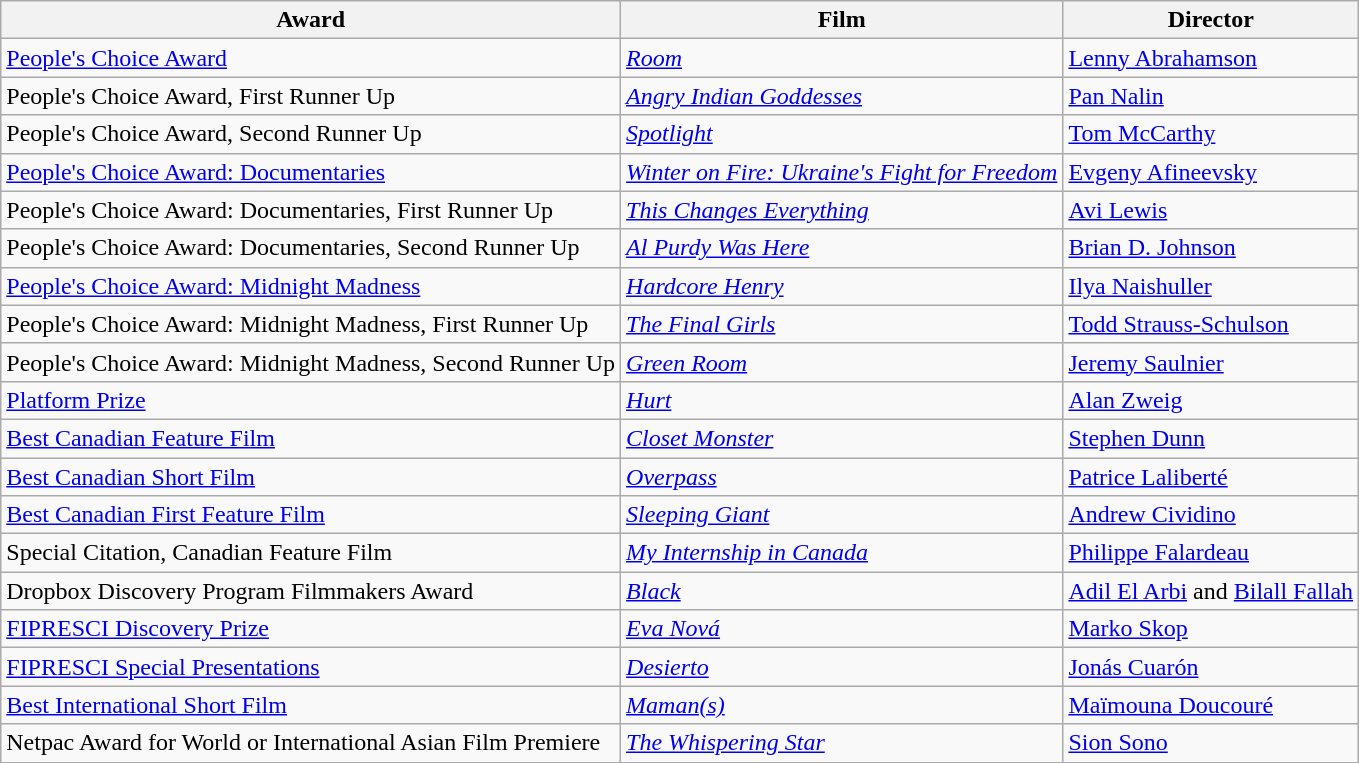<table class="wikitable">
<tr>
<th>Award</th>
<th>Film</th>
<th>Director</th>
</tr>
<tr>
<td><a href='#'>People's Choice Award</a></td>
<td><em><a href='#'>Room</a></em></td>
<td><a href='#'>Lenny Abrahamson</a></td>
</tr>
<tr>
<td>People's Choice Award, First Runner Up</td>
<td><em><a href='#'>Angry Indian Goddesses</a></em></td>
<td><a href='#'>Pan Nalin</a></td>
</tr>
<tr>
<td>People's Choice Award, Second Runner Up</td>
<td><em><a href='#'>Spotlight</a></em></td>
<td><a href='#'>Tom McCarthy</a></td>
</tr>
<tr>
<td><a href='#'>People's Choice Award: Documentaries</a></td>
<td><em><a href='#'>Winter on Fire: Ukraine's Fight for Freedom</a></em></td>
<td><a href='#'>Evgeny Afineevsky</a></td>
</tr>
<tr>
<td>People's Choice Award: Documentaries, First Runner Up</td>
<td><em><a href='#'>This Changes Everything</a></em></td>
<td><a href='#'>Avi Lewis</a></td>
</tr>
<tr>
<td>People's Choice Award: Documentaries, Second Runner Up</td>
<td><em><a href='#'>Al Purdy Was Here</a></em></td>
<td><a href='#'>Brian D. Johnson</a></td>
</tr>
<tr>
<td><a href='#'>People's Choice Award: Midnight Madness</a></td>
<td><em><a href='#'>Hardcore Henry</a></em></td>
<td><a href='#'>Ilya Naishuller</a></td>
</tr>
<tr>
<td>People's Choice Award: Midnight Madness, First Runner Up</td>
<td><em><a href='#'>The Final Girls</a></em></td>
<td><a href='#'>Todd Strauss-Schulson</a></td>
</tr>
<tr>
<td>People's Choice Award: Midnight Madness, Second Runner Up</td>
<td><em><a href='#'>Green Room</a></em></td>
<td><a href='#'>Jeremy Saulnier</a></td>
</tr>
<tr>
<td><a href='#'>Platform Prize</a></td>
<td><em><a href='#'>Hurt</a></em></td>
<td><a href='#'>Alan Zweig</a></td>
</tr>
<tr>
<td><a href='#'>Best Canadian Feature Film</a></td>
<td><em><a href='#'>Closet Monster</a></em></td>
<td><a href='#'>Stephen Dunn</a></td>
</tr>
<tr>
<td><a href='#'>Best Canadian Short Film</a></td>
<td><em><a href='#'>Overpass</a></em></td>
<td><a href='#'>Patrice Laliberté</a></td>
</tr>
<tr>
<td><a href='#'>Best Canadian First Feature Film</a></td>
<td><em><a href='#'>Sleeping Giant</a></em></td>
<td><a href='#'>Andrew Cividino</a></td>
</tr>
<tr>
<td>Special Citation, Canadian Feature Film</td>
<td><em><a href='#'>My Internship in Canada</a></em></td>
<td><a href='#'>Philippe Falardeau</a></td>
</tr>
<tr>
<td>Dropbox Discovery Program Filmmakers Award</td>
<td><em><a href='#'>Black</a></em></td>
<td><a href='#'>Adil El Arbi</a> and <a href='#'>Bilall Fallah</a></td>
</tr>
<tr>
<td><a href='#'>FIPRESCI Discovery Prize</a></td>
<td><em><a href='#'>Eva Nová</a></em></td>
<td><a href='#'>Marko Skop</a></td>
</tr>
<tr>
<td><a href='#'>FIPRESCI Special Presentations</a></td>
<td><em><a href='#'>Desierto</a></em></td>
<td><a href='#'>Jonás Cuarón</a></td>
</tr>
<tr>
<td><a href='#'>Best International Short Film</a></td>
<td><em><a href='#'>Maman(s)</a></em></td>
<td><a href='#'>Maïmouna Doucouré</a></td>
</tr>
<tr>
<td>Netpac Award for World or International Asian Film Premiere</td>
<td><em><a href='#'>The Whispering Star</a></em></td>
<td><a href='#'>Sion Sono</a></td>
</tr>
</table>
